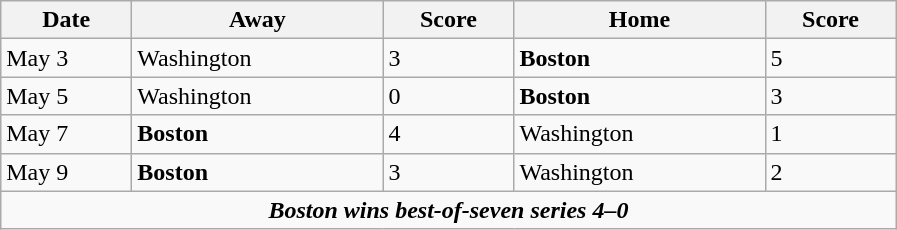<table class="wikitable">
<tr>
<th style="width:5em">Date</th>
<th style="width:10em">Away</th>
<th style="width:5em">Score</th>
<th style="width:10em">Home</th>
<th style="width:5em">Score</th>
</tr>
<tr>
<td>May 	3</td>
<td>Washington</td>
<td>3</td>
<td><strong>Boston</strong></td>
<td>5</td>
</tr>
<tr>
<td>May 	5</td>
<td>Washington</td>
<td>0</td>
<td><strong>Boston</strong></td>
<td>3</td>
</tr>
<tr>
<td>May 	7</td>
<td><strong>Boston</strong></td>
<td>4</td>
<td>Washington</td>
<td>1</td>
</tr>
<tr>
<td>May 	9</td>
<td><strong>Boston</strong></td>
<td>3</td>
<td>Washington</td>
<td>2</td>
</tr>
<tr>
<td align="center" colspan="5"><strong><em>Boston wins best-of-seven series 4–0</em></strong></td>
</tr>
</table>
